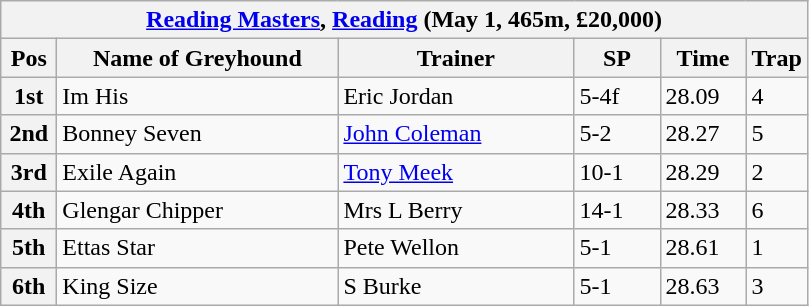<table class="wikitable">
<tr>
<th colspan="6"><a href='#'>Reading Masters</a>, <a href='#'>Reading</a> (May 1, 465m, £20,000)</th>
</tr>
<tr>
<th width=30>Pos</th>
<th width=180>Name of Greyhound</th>
<th width=150>Trainer</th>
<th width=50>SP</th>
<th width=50>Time</th>
<th width=30>Trap</th>
</tr>
<tr>
<th>1st</th>
<td>Im His</td>
<td>Eric Jordan</td>
<td>5-4f</td>
<td>28.09</td>
<td>4</td>
</tr>
<tr>
<th>2nd</th>
<td>Bonney Seven</td>
<td><a href='#'>John Coleman</a></td>
<td>5-2</td>
<td>28.27</td>
<td>5</td>
</tr>
<tr>
<th>3rd</th>
<td>Exile Again</td>
<td><a href='#'>Tony Meek</a></td>
<td>10-1</td>
<td>28.29</td>
<td>2</td>
</tr>
<tr>
<th>4th</th>
<td>Glengar Chipper</td>
<td>Mrs L Berry</td>
<td>14-1</td>
<td>28.33</td>
<td>6</td>
</tr>
<tr>
<th>5th</th>
<td>Ettas Star</td>
<td>Pete Wellon</td>
<td>5-1</td>
<td>28.61</td>
<td>1</td>
</tr>
<tr>
<th>6th</th>
<td>King Size</td>
<td>S Burke</td>
<td>5-1</td>
<td>28.63</td>
<td>3</td>
</tr>
</table>
